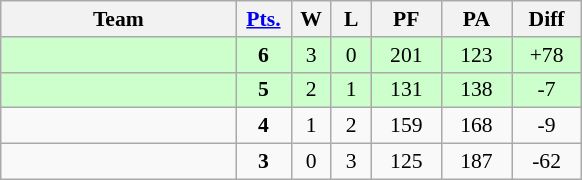<table class=wikitable style="font-size:90%;">
<tr align=center>
<th width=150px>Team</th>
<th width=30px><a href='#'>Pts.</a></th>
<th width=20px>W</th>
<th width=20px>L</th>
<th width=40px>PF</th>
<th width=40px>PA</th>
<th width=40px>Diff</th>
</tr>
<tr align=center bgcolor="#ccffcc">
<td align=left></td>
<td><strong>6</strong></td>
<td>3</td>
<td>0</td>
<td>201</td>
<td>123</td>
<td>+78</td>
</tr>
<tr align=center bgcolor="#ccffcc">
<td align=left></td>
<td><strong>5</strong></td>
<td>2</td>
<td>1</td>
<td>131</td>
<td>138</td>
<td>-7</td>
</tr>
<tr align=center>
<td align=left></td>
<td><strong>4</strong></td>
<td>1</td>
<td>2</td>
<td>159</td>
<td>168</td>
<td>-9</td>
</tr>
<tr align=center>
<td align=left></td>
<td><strong>3</strong></td>
<td>0</td>
<td>3</td>
<td>125</td>
<td>187</td>
<td>-62</td>
</tr>
</table>
